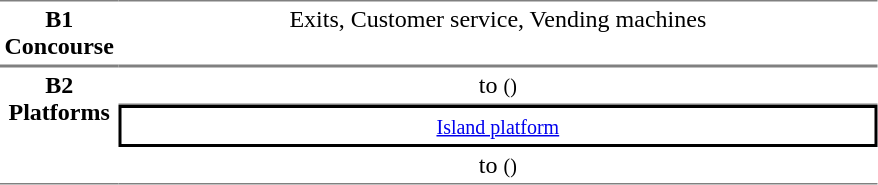<table table border=0 cellspacing=0 cellpadding=3>
<tr>
<td style="border-bottom:solid 1px gray; border-top:solid 1px gray;text-align:center" valign=top width=50><strong>B1<br>Concourse</strong></td>
<td style="border-bottom:solid 1px gray; border-top:solid 1px gray;text-align:center;" valign=top width=500>Exits, Customer service, Vending machines</td>
</tr>
<tr>
<td style="border-bottom:solid 1px gray; border-top:solid 1px gray;text-align:center" rowspan="3" valign=top><strong>B2<br>Platforms</strong></td>
<td style="border-bottom:solid 1px gray; border-top:solid 1px gray;text-align:center;">   to  <small>()</small></td>
</tr>
<tr>
<td style="border-right:solid 2px black;border-left:solid 2px black;border-top:solid 2px black;border-bottom:solid 2px black;text-align:center;" colspan=2><small><a href='#'>Island platform</a></small></td>
</tr>
<tr>
<td style="border-bottom:solid 1px gray;text-align:center;"> to  <small>()</small> </td>
</tr>
</table>
